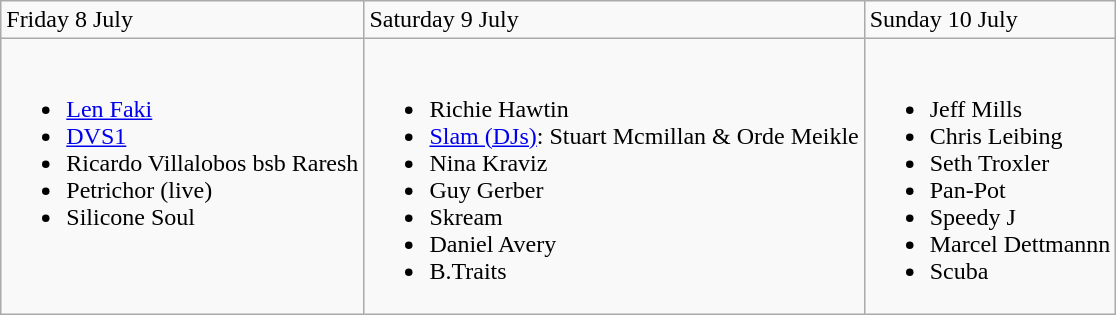<table class="wikitable">
<tr>
<td>Friday 8 July</td>
<td>Saturday 9 July</td>
<td>Sunday 10 July</td>
</tr>
<tr valign="top">
<td><br><ul><li><a href='#'>Len Faki</a></li><li><a href='#'>DVS1</a></li><li>Ricardo Villalobos bsb Raresh</li><li>Petrichor (live)</li><li>Silicone Soul</li></ul></td>
<td><br><ul><li>Richie Hawtin</li><li><a href='#'>Slam (DJs)</a>: Stuart Mcmillan & Orde Meikle</li><li>Nina Kraviz</li><li>Guy Gerber</li><li>Skream</li><li>Daniel Avery</li><li>B.Traits</li></ul></td>
<td><br><ul><li>Jeff Mills</li><li>Chris Leibing</li><li>Seth Troxler</li><li>Pan-Pot</li><li>Speedy J</li><li>Marcel Dettmannn</li><li>Scuba</li></ul></td>
</tr>
</table>
